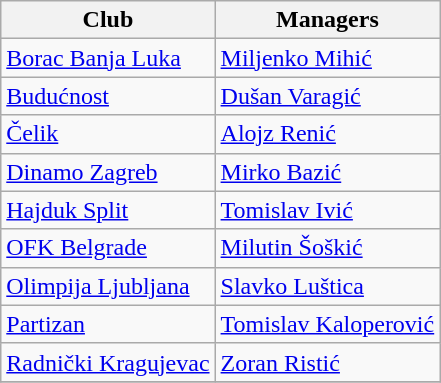<table class="wikitable">
<tr>
<th>Club</th>
<th>Managers</th>
</tr>
<tr>
<td><a href='#'>Borac Banja Luka</a></td>
<td> <a href='#'>Miljenko Mihić</a></td>
</tr>
<tr>
<td><a href='#'>Budućnost</a></td>
<td> <a href='#'>Dušan Varagić</a></td>
</tr>
<tr>
<td><a href='#'>Čelik</a></td>
<td> <a href='#'>Alojz Renić</a></td>
</tr>
<tr>
<td><a href='#'>Dinamo Zagreb</a></td>
<td> <a href='#'>Mirko Bazić</a></td>
</tr>
<tr>
<td><a href='#'>Hajduk Split</a></td>
<td> <a href='#'>Tomislav Ivić</a></td>
</tr>
<tr>
<td><a href='#'>OFK Belgrade</a></td>
<td> <a href='#'>Milutin Šoškić</a></td>
</tr>
<tr>
<td><a href='#'>Olimpija Ljubljana</a></td>
<td> <a href='#'>Slavko Luštica</a></td>
</tr>
<tr>
<td><a href='#'>Partizan</a></td>
<td> <a href='#'>Tomislav Kaloperović</a></td>
</tr>
<tr>
<td><a href='#'>Radnički Kragujevac</a></td>
<td> <a href='#'>Zoran Ristić</a></td>
</tr>
<tr>
</tr>
</table>
